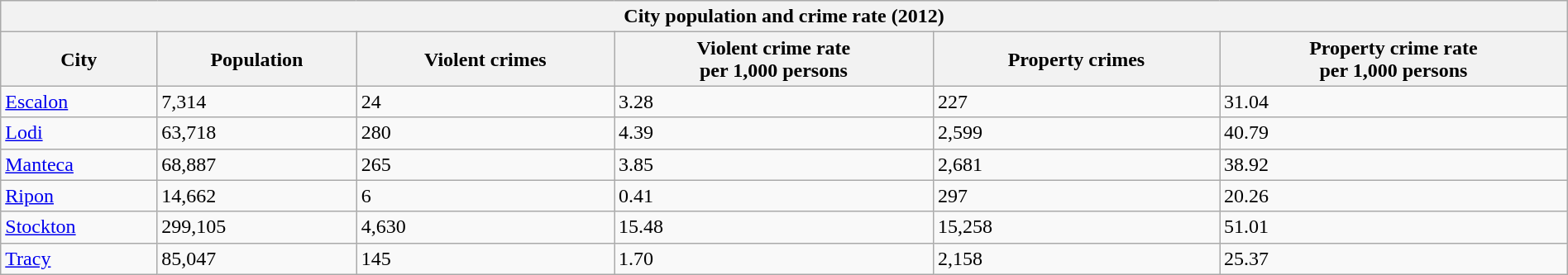<table class="wikitable collapsible collapsed sortable" style="width: 100%;">
<tr>
<th colspan="9">City population and crime rate (2012)</th>
</tr>
<tr>
<th>City</th>
<th data-sort-type="number">Population</th>
<th data-sort-type="number">Violent crimes</th>
<th data-sort-type="number">Violent crime rate<br>per 1,000 persons</th>
<th data-sort-type="number">Property crimes</th>
<th data-sort-type="number">Property crime rate<br>per 1,000 persons</th>
</tr>
<tr>
<td><a href='#'>Escalon</a></td>
<td>7,314</td>
<td>24</td>
<td>3.28</td>
<td>227</td>
<td>31.04</td>
</tr>
<tr>
<td><a href='#'>Lodi</a></td>
<td>63,718</td>
<td>280</td>
<td>4.39</td>
<td>2,599</td>
<td>40.79</td>
</tr>
<tr>
<td><a href='#'>Manteca</a></td>
<td>68,887</td>
<td>265</td>
<td>3.85</td>
<td>2,681</td>
<td>38.92</td>
</tr>
<tr>
<td><a href='#'>Ripon</a></td>
<td>14,662</td>
<td>6</td>
<td>0.41</td>
<td>297</td>
<td>20.26</td>
</tr>
<tr>
<td><a href='#'>Stockton</a></td>
<td>299,105</td>
<td>4,630</td>
<td>15.48</td>
<td>15,258</td>
<td>51.01</td>
</tr>
<tr>
<td><a href='#'>Tracy</a></td>
<td>85,047</td>
<td>145</td>
<td>1.70</td>
<td>2,158</td>
<td>25.37</td>
</tr>
</table>
